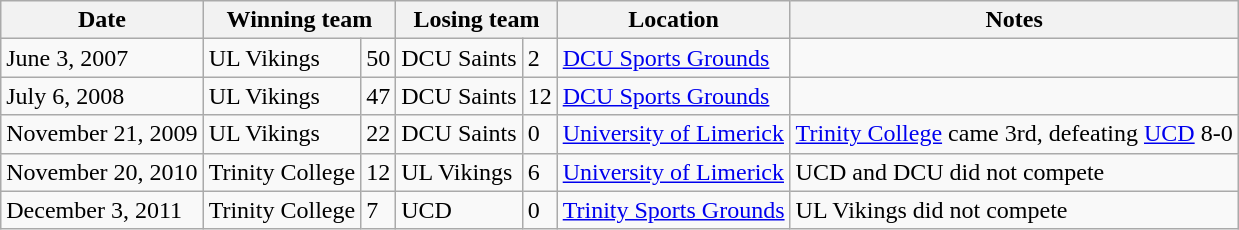<table class="wikitable">
<tr>
<th>Date</th>
<th colspan="2">Winning team</th>
<th colspan="2">Losing team</th>
<th>Location</th>
<th>Notes</th>
</tr>
<tr>
<td>June 3, 2007</td>
<td>UL Vikings</td>
<td>50</td>
<td>DCU Saints</td>
<td>2</td>
<td><a href='#'>DCU Sports Grounds</a></td>
<td></td>
</tr>
<tr>
<td>July 6, 2008</td>
<td>UL Vikings</td>
<td>47</td>
<td>DCU Saints</td>
<td>12</td>
<td><a href='#'>DCU Sports Grounds</a></td>
<td></td>
</tr>
<tr>
<td>November 21, 2009</td>
<td>UL Vikings</td>
<td>22</td>
<td>DCU Saints</td>
<td>0</td>
<td><a href='#'>University of Limerick</a></td>
<td><a href='#'>Trinity College</a> came 3rd, defeating <a href='#'>UCD</a> 8-0</td>
</tr>
<tr>
<td>November 20, 2010</td>
<td>Trinity College</td>
<td>12</td>
<td>UL Vikings</td>
<td>6</td>
<td><a href='#'>University of Limerick</a></td>
<td>UCD and DCU did not compete</td>
</tr>
<tr>
<td>December 3, 2011</td>
<td>Trinity College</td>
<td>7</td>
<td>UCD</td>
<td>0</td>
<td><a href='#'>Trinity Sports Grounds</a></td>
<td>UL Vikings did not compete</td>
</tr>
</table>
